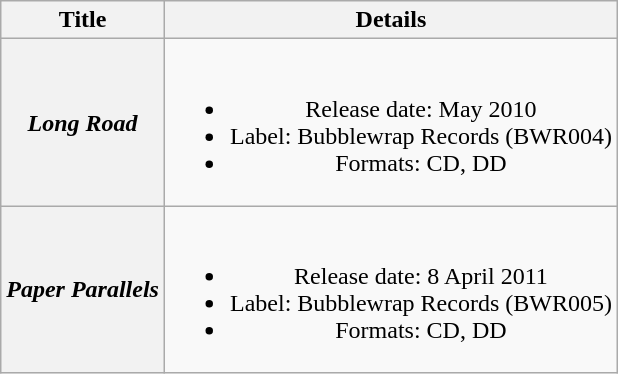<table class="wikitable plainrowheaders" style="text-align:center;">
<tr>
<th>Title</th>
<th>Details</th>
</tr>
<tr>
<th scope="row"><em>Long Road</em></th>
<td><br><ul><li>Release date: May 2010</li><li>Label: Bubblewrap Records (BWR004)</li><li>Formats: CD, DD</li></ul></td>
</tr>
<tr>
<th scope="row"><em>Paper Parallels</em></th>
<td><br><ul><li>Release date: 8 April 2011</li><li>Label: Bubblewrap Records (BWR005)</li><li>Formats: CD, DD</li></ul></td>
</tr>
</table>
